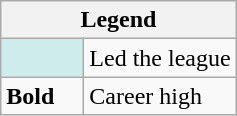<table class="wikitable mw-collapsible">
<tr>
<th colspan="2">Legend</th>
</tr>
<tr>
<td style="background:#cfecec; width:3em;"></td>
<td>Led the league</td>
</tr>
<tr>
<td><strong>Bold</strong></td>
<td>Career high</td>
</tr>
</table>
